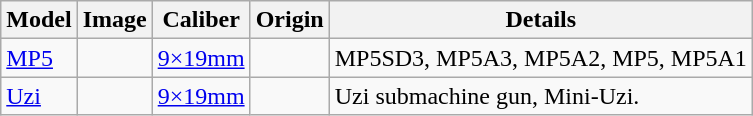<table class="wikitable">
<tr>
<th>Model</th>
<th>Image</th>
<th>Caliber</th>
<th>Origin</th>
<th>Details</th>
</tr>
<tr>
<td><a href='#'>MP5</a></td>
<td></td>
<td><a href='#'>9×19mm</a></td>
<td></td>
<td>MP5SD3, MP5A3, MP5A2, MP5, MP5A1</td>
</tr>
<tr>
<td><a href='#'>Uzi</a></td>
<td></td>
<td><a href='#'>9×19mm</a></td>
<td></td>
<td>Uzi submachine gun, Mini-Uzi.</td>
</tr>
</table>
